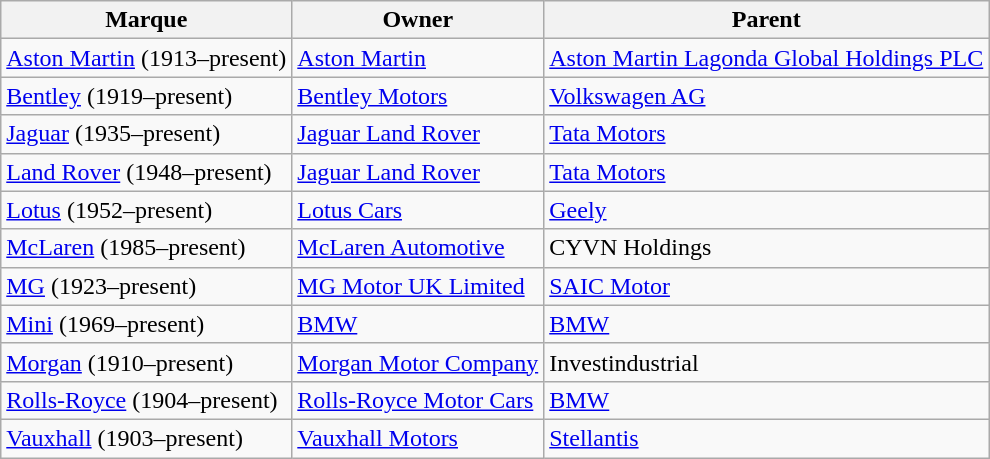<table class="wikitable sortable">
<tr>
<th>Marque</th>
<th>Owner</th>
<th>Parent</th>
</tr>
<tr>
<td><a href='#'>Aston Martin</a> (1913–present)</td>
<td><a href='#'>Aston Martin</a></td>
<td><a href='#'>Aston Martin Lagonda Global Holdings PLC</a></td>
</tr>
<tr>
<td><a href='#'>Bentley</a> (1919–present)</td>
<td><a href='#'>Bentley Motors</a></td>
<td><a href='#'>Volkswagen AG</a></td>
</tr>
<tr>
<td><a href='#'>Jaguar</a> (1935–present)</td>
<td><a href='#'>Jaguar Land Rover</a></td>
<td><a href='#'>Tata Motors</a></td>
</tr>
<tr>
<td><a href='#'>Land Rover</a> (1948–present)</td>
<td><a href='#'>Jaguar Land Rover</a></td>
<td><a href='#'>Tata Motors</a></td>
</tr>
<tr>
<td><a href='#'>Lotus</a> (1952–present)</td>
<td><a href='#'>Lotus Cars</a></td>
<td><a href='#'>Geely</a></td>
</tr>
<tr>
<td><a href='#'>McLaren</a> (1985–present)</td>
<td><a href='#'>McLaren Automotive</a></td>
<td>CYVN Holdings</td>
</tr>
<tr>
<td><a href='#'>MG</a> (1923–present)</td>
<td><a href='#'>MG Motor UK Limited</a></td>
<td><a href='#'>SAIC Motor</a></td>
</tr>
<tr>
<td><a href='#'>Mini</a> (1969–present)</td>
<td><a href='#'>BMW</a></td>
<td><a href='#'>BMW</a></td>
</tr>
<tr>
<td><a href='#'>Morgan</a> (1910–present)</td>
<td><a href='#'>Morgan Motor Company</a></td>
<td>Investindustrial</td>
</tr>
<tr>
<td><a href='#'>Rolls-Royce</a> (1904–present)</td>
<td><a href='#'>Rolls-Royce Motor Cars</a></td>
<td><a href='#'>BMW</a></td>
</tr>
<tr>
<td><a href='#'>Vauxhall</a> (1903–present)</td>
<td><a href='#'>Vauxhall Motors</a></td>
<td><a href='#'>Stellantis</a></td>
</tr>
</table>
